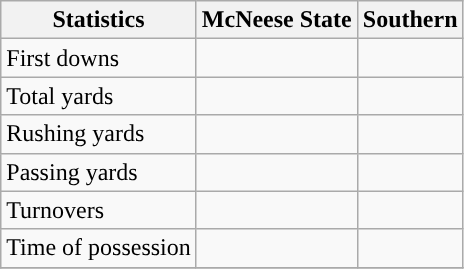<table class="wikitable">
<tr>
<th>Statistics</th>
<th>McNeese State</th>
<th>Southern</th>
</tr>
<tr>
<td>First downs</td>
<td> </td>
<td> </td>
</tr>
<tr>
<td>Total yards</td>
<td> </td>
<td> </td>
</tr>
<tr>
<td>Rushing yards</td>
<td> </td>
<td> </td>
</tr>
<tr>
<td>Passing yards</td>
<td> </td>
<td> </td>
</tr>
<tr>
<td>Turnovers</td>
<td> </td>
<td> </td>
</tr>
<tr>
<td>Time of possession</td>
<td> </td>
<td> </td>
</tr>
<tr>
</tr>
</table>
